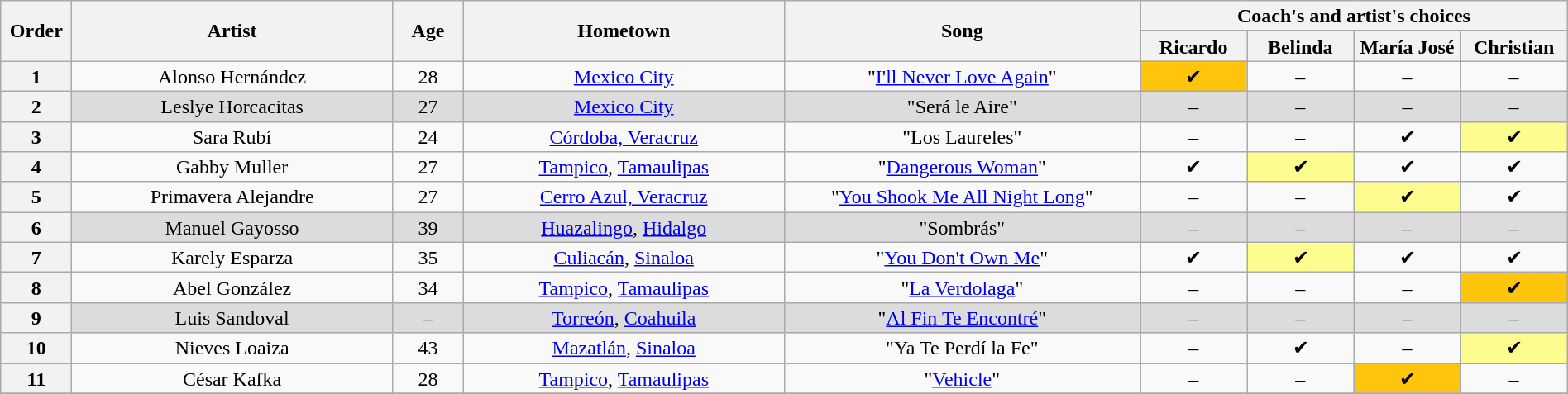<table class="wikitable" style="text-align:center; line-height:17px; width:100%">
<tr>
<th scope="col" rowspan="2" style="width:04%">Order</th>
<th scope="col" rowspan="2" style="width:18%">Artist</th>
<th scope="col" rowspan="2" style="width:04%">Age</th>
<th scope="col" rowspan="2" style="width:18%">Hometown</th>
<th scope="col" rowspan="2" style="width:20%">Song</th>
<th scope="col" colspan="4" style="width:24%">Coach's and artist's choices</th>
</tr>
<tr>
<th style="width:06%">Ricardo</th>
<th style="width:06%">Belinda</th>
<th style="width:06%">María José</th>
<th style="width:06%">Christian</th>
</tr>
<tr>
<th>1</th>
<td>Alonso Hernández</td>
<td>28</td>
<td><a href='#'>Mexico City</a></td>
<td>"<a href='#'>I'll Never Love Again</a>"</td>
<td style="background:#ffc40c">✔</td>
<td>–</td>
<td>–</td>
<td>–</td>
</tr>
<tr style="background:#dcdcdc">
<th>2</th>
<td>Leslye Horcacitas</td>
<td>27</td>
<td><a href='#'>Mexico City</a></td>
<td>"Será le Aire"</td>
<td>–</td>
<td>–</td>
<td>–</td>
<td>–</td>
</tr>
<tr>
<th>3</th>
<td>Sara Rubí</td>
<td>24</td>
<td><a href='#'>Córdoba, Veracruz</a></td>
<td>"Los Laureles"</td>
<td>–</td>
<td>–</td>
<td>✔</td>
<td style="background:#fdfc8f">✔</td>
</tr>
<tr>
<th>4</th>
<td>Gabby Muller</td>
<td>27</td>
<td><a href='#'>Tampico</a>, <a href='#'>Tamaulipas</a></td>
<td>"<a href='#'>Dangerous Woman</a>"</td>
<td>✔</td>
<td style="background:#fdfc8f">✔</td>
<td>✔</td>
<td>✔</td>
</tr>
<tr>
<th>5</th>
<td>Primavera Alejandre</td>
<td>27</td>
<td><a href='#'>Cerro Azul, Veracruz</a></td>
<td>"<a href='#'>You Shook Me All Night Long</a>"</td>
<td>–</td>
<td>–</td>
<td style="background:#fdfc8f">✔</td>
<td>✔</td>
</tr>
<tr style="background:#dcdcdc">
<th>6</th>
<td>Manuel Gayosso</td>
<td>39</td>
<td><a href='#'>Huazalingo</a>, <a href='#'>Hidalgo</a></td>
<td>"Sombrás"</td>
<td>–</td>
<td>–</td>
<td>–</td>
<td>–</td>
</tr>
<tr>
<th>7</th>
<td>Karely Esparza</td>
<td>35</td>
<td><a href='#'>Culiacán</a>, <a href='#'>Sinaloa</a></td>
<td>"<a href='#'>You Don't Own Me</a>"</td>
<td>✔</td>
<td style="background:#fdfc8f">✔</td>
<td>✔</td>
<td>✔</td>
</tr>
<tr>
<th>8</th>
<td>Abel González</td>
<td>34</td>
<td><a href='#'>Tampico</a>, <a href='#'>Tamaulipas</a></td>
<td>"<a href='#'>La Verdolaga</a>"</td>
<td>–</td>
<td>–</td>
<td>–</td>
<td style="background:#ffc40c">✔</td>
</tr>
<tr style="background:#dcdcdc">
<th>9</th>
<td>Luis Sandoval</td>
<td>–</td>
<td><a href='#'>Torreón</a>, <a href='#'>Coahuila</a></td>
<td>"<a href='#'>Al Fin Te Encontré</a>"</td>
<td>–</td>
<td>–</td>
<td>–</td>
<td>–</td>
</tr>
<tr>
<th>10</th>
<td>Nieves Loaiza</td>
<td>43</td>
<td><a href='#'>Mazatlán</a>, <a href='#'>Sinaloa</a></td>
<td>"Ya Te Perdí la Fe"</td>
<td>–</td>
<td>✔</td>
<td>–</td>
<td style="background:#fdfc8f">✔</td>
</tr>
<tr>
<th>11</th>
<td>César Kafka</td>
<td>28</td>
<td><a href='#'>Tampico</a>, <a href='#'>Tamaulipas</a></td>
<td>"<a href='#'>Vehicle</a>"</td>
<td>–</td>
<td>–</td>
<td style="background:#ffc40c">✔</td>
<td>–</td>
</tr>
<tr>
</tr>
</table>
